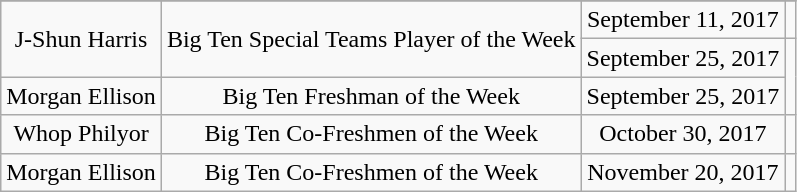<table class="wikitable" style="text-align: center">
<tr>
</tr>
<tr>
<td rowspan="2">J-Shun Harris</td>
<td rowspan="2">Big Ten Special Teams Player of the Week</td>
<td>September 11, 2017</td>
<td></td>
</tr>
<tr>
<td>September 25, 2017</td>
<td rowspan="2"></td>
</tr>
<tr>
<td>Morgan Ellison</td>
<td>Big Ten Freshman of the Week</td>
<td>September 25, 2017</td>
</tr>
<tr>
<td>Whop Philyor</td>
<td>Big Ten Co-Freshmen of the Week</td>
<td>October 30, 2017</td>
<td></td>
</tr>
<tr>
<td>Morgan Ellison</td>
<td>Big Ten Co-Freshmen of the Week</td>
<td>November 20, 2017</td>
<td></td>
</tr>
</table>
